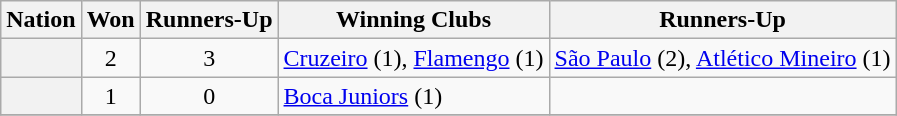<table class="wikitable plainrowheaders sortable">
<tr>
<th>Nation</th>
<th>Won</th>
<th>Runners-Up</th>
<th class="unsortable">Winning Clubs</th>
<th class="unsortable">Runners-Up</th>
</tr>
<tr>
<th scope=row></th>
<td align=center>2</td>
<td align=center>3</td>
<td><a href='#'>Cruzeiro</a> (1), <a href='#'>Flamengo</a> (1)</td>
<td><a href='#'>São Paulo</a> (2), <a href='#'>Atlético Mineiro</a> (1)</td>
</tr>
<tr>
<th scope=row></th>
<td align=center>1</td>
<td align=center>0</td>
<td><a href='#'>Boca Juniors</a> (1)</td>
<td></td>
</tr>
<tr>
</tr>
</table>
